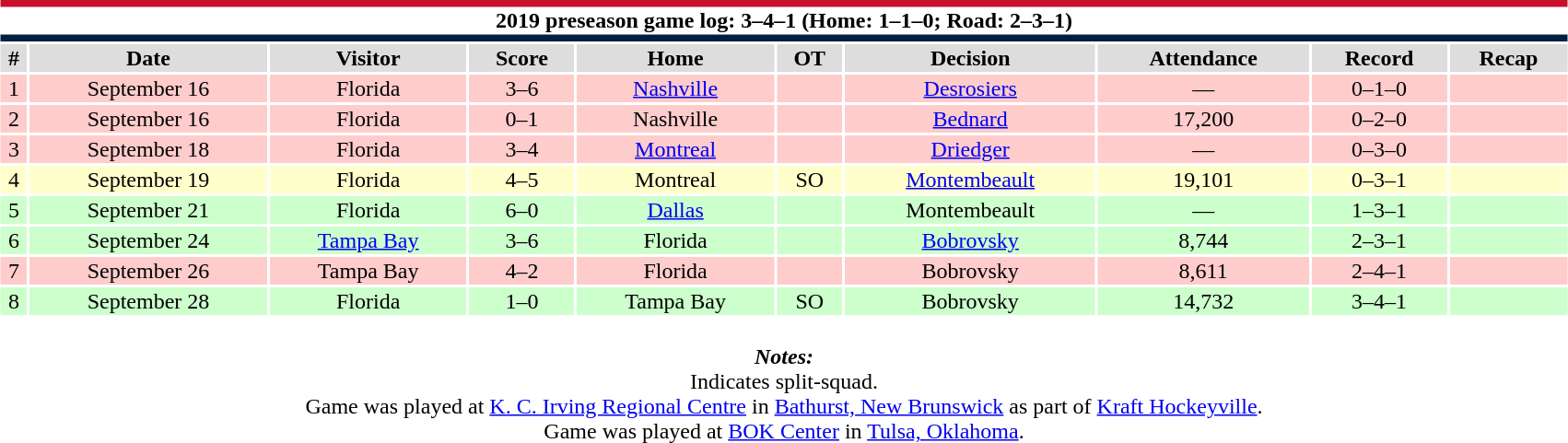<table class="toccolours collapsible collapsed" style="width:90%; clear:both; margin:1.5em auto; text-align:center;">
<tr>
<th colspan="10" style="background:#FFFFFF; border-top:#C8102E 5px solid; border-bottom:#041E42 5px solid;">2019 preseason game log: 3–4–1 (Home: 1–1–0; Road: 2–3–1)</th>
</tr>
<tr style="background:#ddd;">
<th>#</th>
<th>Date</th>
<th>Visitor</th>
<th>Score</th>
<th>Home</th>
<th>OT</th>
<th>Decision</th>
<th>Attendance</th>
<th>Record</th>
<th>Recap</th>
</tr>
<tr style="background:#fcc;">
<td>1</td>
<td>September 16</td>
<td>Florida</td>
<td>3–6</td>
<td><a href='#'>Nashville</a></td>
<td></td>
<td><a href='#'>Desrosiers</a></td>
<td>—</td>
<td>0–1–0</td>
<td></td>
</tr>
<tr style="background:#fcc;">
<td>2</td>
<td>September 16</td>
<td>Florida</td>
<td>0–1</td>
<td>Nashville</td>
<td></td>
<td><a href='#'>Bednard</a></td>
<td>17,200</td>
<td>0–2–0</td>
<td></td>
</tr>
<tr style="background:#fcc;">
<td>3</td>
<td>September 18</td>
<td>Florida</td>
<td>3–4</td>
<td><a href='#'>Montreal</a></td>
<td></td>
<td><a href='#'>Driedger</a></td>
<td>—</td>
<td>0–3–0</td>
<td></td>
</tr>
<tr style="background:#ffc;">
<td>4</td>
<td>September 19</td>
<td>Florida</td>
<td>4–5</td>
<td>Montreal</td>
<td>SO</td>
<td><a href='#'>Montembeault</a></td>
<td>19,101</td>
<td>0–3–1</td>
<td></td>
</tr>
<tr style="background:#cfc;">
<td>5</td>
<td>September 21</td>
<td>Florida</td>
<td>6–0</td>
<td><a href='#'>Dallas</a></td>
<td></td>
<td>Montembeault</td>
<td>—</td>
<td>1–3–1</td>
<td></td>
</tr>
<tr style="background:#cfc;">
<td>6</td>
<td>September 24</td>
<td><a href='#'>Tampa Bay</a></td>
<td>3–6</td>
<td>Florida</td>
<td></td>
<td><a href='#'>Bobrovsky</a></td>
<td>8,744</td>
<td>2–3–1</td>
<td></td>
</tr>
<tr style="background:#fcc;">
<td>7</td>
<td>September 26</td>
<td>Tampa Bay</td>
<td>4–2</td>
<td>Florida</td>
<td></td>
<td>Bobrovsky</td>
<td>8,611</td>
<td>2–4–1</td>
<td></td>
</tr>
<tr style="background:#cfc;">
<td>8</td>
<td>September 28</td>
<td>Florida</td>
<td>1–0</td>
<td>Tampa Bay</td>
<td>SO</td>
<td>Bobrovsky</td>
<td>14,732</td>
<td>3–4–1</td>
<td></td>
</tr>
<tr>
<td colspan="10" style="text-align:center;"><br><strong><em>Notes:</em></strong><br>
 Indicates split-squad.<br>
 Game was played at <a href='#'>K. C. Irving Regional Centre</a> in <a href='#'>Bathurst, New Brunswick</a> as part of <a href='#'>Kraft Hockeyville</a>.<br>
 Game was played at <a href='#'>BOK Center</a> in <a href='#'>Tulsa, Oklahoma</a>.</td>
</tr>
</table>
